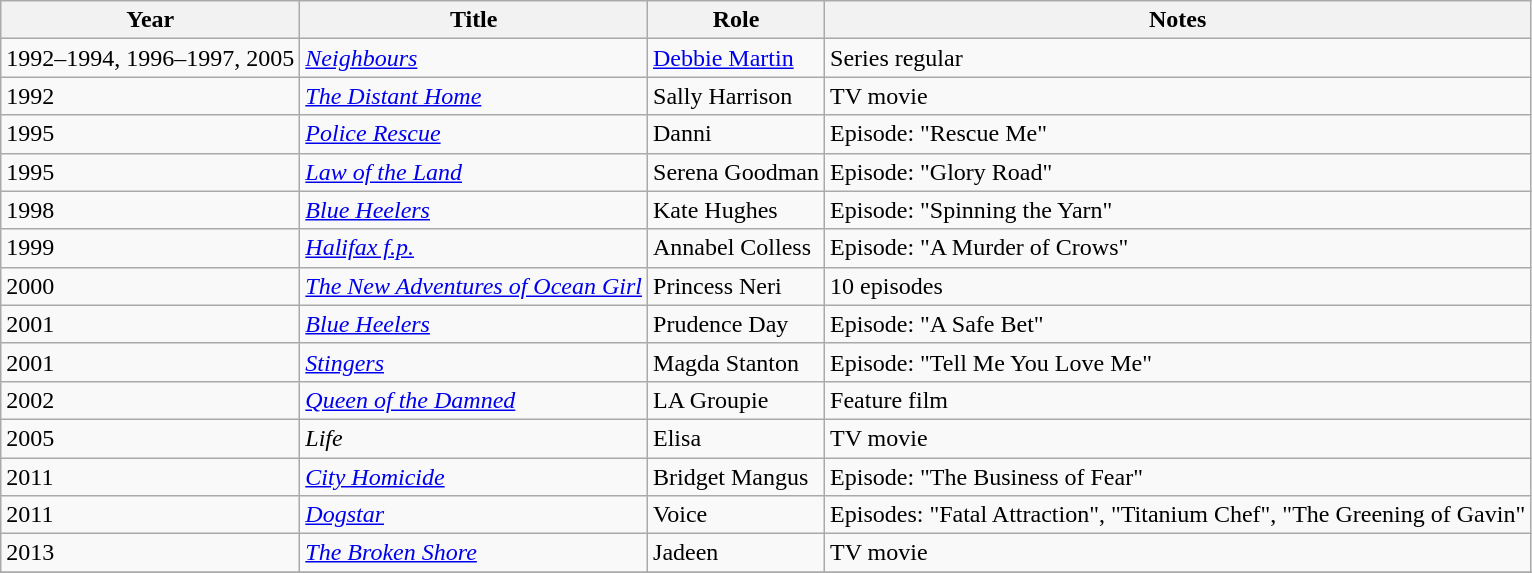<table class="wikitable">
<tr>
<th>Year</th>
<th>Title</th>
<th>Role</th>
<th>Notes</th>
</tr>
<tr>
<td>1992–1994, 1996–1997, 2005</td>
<td><em><a href='#'>Neighbours</a></em></td>
<td><a href='#'>Debbie Martin</a></td>
<td>Series regular</td>
</tr>
<tr>
<td>1992</td>
<td><em><a href='#'>The Distant Home</a></em></td>
<td>Sally Harrison</td>
<td>TV movie</td>
</tr>
<tr>
<td>1995</td>
<td><em><a href='#'>Police Rescue</a></em></td>
<td>Danni</td>
<td>Episode: "Rescue Me"</td>
</tr>
<tr>
<td>1995</td>
<td><em><a href='#'>Law of the Land</a></em></td>
<td>Serena Goodman</td>
<td>Episode: "Glory Road"</td>
</tr>
<tr>
<td>1998</td>
<td><em><a href='#'>Blue Heelers</a></em></td>
<td>Kate Hughes</td>
<td>Episode: "Spinning the Yarn"</td>
</tr>
<tr>
<td>1999</td>
<td><em><a href='#'>Halifax f.p.</a></em></td>
<td>Annabel Colless</td>
<td>Episode: "A Murder of Crows"</td>
</tr>
<tr>
<td>2000</td>
<td><em><a href='#'>The New Adventures of Ocean Girl</a></em></td>
<td>Princess Neri</td>
<td>10 episodes</td>
</tr>
<tr>
<td>2001</td>
<td><em><a href='#'>Blue Heelers</a></em></td>
<td>Prudence Day</td>
<td>Episode: "A Safe Bet"</td>
</tr>
<tr>
<td>2001</td>
<td><em><a href='#'>Stingers</a></em></td>
<td>Magda Stanton</td>
<td>Episode: "Tell Me You Love Me"</td>
</tr>
<tr>
<td>2002</td>
<td><em><a href='#'>Queen of the Damned</a></em></td>
<td>LA Groupie</td>
<td>Feature film</td>
</tr>
<tr>
<td>2005</td>
<td><em>Life</em></td>
<td>Elisa</td>
<td>TV movie</td>
</tr>
<tr>
<td>2011</td>
<td><em><a href='#'>City Homicide</a></em></td>
<td>Bridget Mangus</td>
<td>Episode: "The Business of Fear"</td>
</tr>
<tr>
<td>2011</td>
<td><em><a href='#'>Dogstar</a></em></td>
<td>Voice</td>
<td>Episodes: "Fatal Attraction", "Titanium Chef", "The Greening of Gavin"</td>
</tr>
<tr>
<td>2013</td>
<td><em><a href='#'>The Broken Shore</a></em></td>
<td>Jadeen</td>
<td>TV movie</td>
</tr>
<tr>
</tr>
</table>
